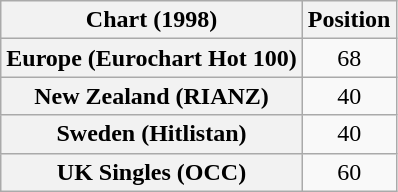<table class="wikitable sortable plainrowheaders" style="text-align:center">
<tr>
<th>Chart (1998)</th>
<th>Position</th>
</tr>
<tr>
<th scope="row">Europe (Eurochart Hot 100)</th>
<td>68</td>
</tr>
<tr>
<th scope="row">New Zealand (RIANZ)</th>
<td>40</td>
</tr>
<tr>
<th scope="row">Sweden (Hitlistan)</th>
<td>40</td>
</tr>
<tr>
<th scope="row">UK Singles (OCC)</th>
<td>60</td>
</tr>
</table>
